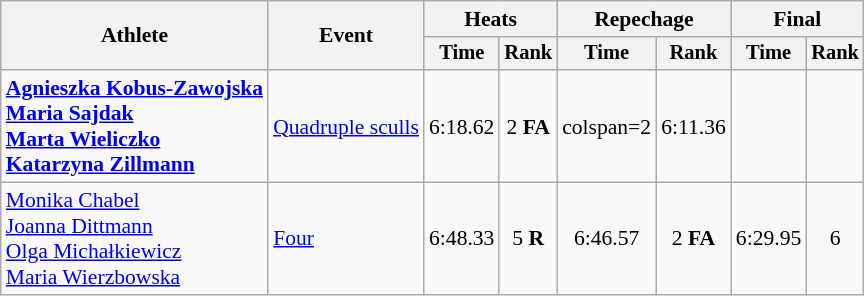<table class="wikitable" style="text-align:center; font-size:90%">
<tr>
<th rowspan=2>Athlete</th>
<th rowspan=2>Event</th>
<th colspan=2>Heats</th>
<th colspan=2>Repechage</th>
<th colspan=2>Final</th>
</tr>
<tr style="font-size:95%">
<th>Time</th>
<th>Rank</th>
<th>Time</th>
<th>Rank</th>
<th>Time</th>
<th>Rank</th>
</tr>
<tr>
<td align=left><strong><a href='#'>Agnieszka Kobus-Zawojska</a><br><a href='#'>Maria Sajdak</a><br><a href='#'>Marta Wieliczko</a><br><a href='#'>Katarzyna Zillmann</a></strong></td>
<td align=left><a href='#'>Quadruple sculls</a></td>
<td>6:18.62</td>
<td>2 <strong>FA</strong></td>
<td>colspan=2 </td>
<td>6:11.36</td>
<td></td>
</tr>
<tr>
<td align=left><a href='#'>Monika Chabel</a><br><a href='#'>Joanna Dittmann</a><br><a href='#'>Olga Michałkiewicz</a><br><a href='#'>Maria Wierzbowska</a></td>
<td align=left><a href='#'>Four</a></td>
<td>6:48.33</td>
<td>5 <strong>R</strong></td>
<td>6:46.57</td>
<td>2 <strong>FA</strong></td>
<td>6:29.95</td>
<td>6</td>
</tr>
</table>
